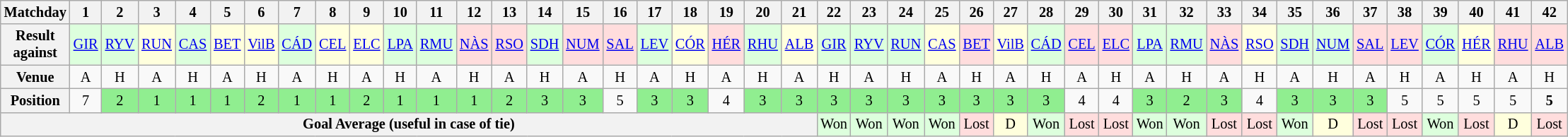<table class="wikitable" style="font-size: 85%">
<tr>
<th>Matchday</th>
<th>1</th>
<th>2</th>
<th>3</th>
<th>4</th>
<th>5</th>
<th>6</th>
<th>7</th>
<th>8</th>
<th>9</th>
<th>10</th>
<th>11</th>
<th>12</th>
<th>13</th>
<th>14</th>
<th>15</th>
<th>16</th>
<th>17</th>
<th>18</th>
<th>19</th>
<th>20</th>
<th>21</th>
<th>22</th>
<th>23</th>
<th>24</th>
<th>25</th>
<th>26</th>
<th>27</th>
<th>28</th>
<th>29</th>
<th>30</th>
<th>31</th>
<th>32</th>
<th>33</th>
<th>34</th>
<th>35</th>
<th>36</th>
<th>37</th>
<th>38</th>
<th>39</th>
<th>40</th>
<th>41</th>
<th>42</th>
</tr>
<tr>
<th>Result against</th>
<td style="text-align:center; background:#dfd;"><a href='#'>GIR</a></td>
<td style="text-align:center; background:#dfd;"><a href='#'>RYV</a></td>
<td style="text-align:center; background:#ffd;"><a href='#'>RUN</a></td>
<td style="text-align:center; background:#dfd;"><a href='#'>CAS</a></td>
<td style="text-align:center; background:#ffd;"><a href='#'>BET</a></td>
<td style="text-align:center; background:#ffd;"><a href='#'>VilB</a></td>
<td style="text-align:center; background:#dfd;"><a href='#'>CÁD</a></td>
<td style="text-align:center; background:#ffd;"><a href='#'>CEL</a></td>
<td style="text-align:center; background:#ffd;"><a href='#'>ELC</a></td>
<td style="text-align:center; background:#dfd;"><a href='#'>LPA</a></td>
<td style="text-align:center; background:#dfd;"><a href='#'>RMU</a></td>
<td style="text-align:center; background:#fdd;"><a href='#'>NÀS</a></td>
<td style="text-align:center; background:#fdd;"><a href='#'>RSO</a></td>
<td style="text-align:center; background:#dfd;"><a href='#'>SDH</a></td>
<td style="text-align:center; background:#fdd;"><a href='#'>NUM</a></td>
<td style="text-align:center; background:#fdd;"><a href='#'>SAL</a></td>
<td style="text-align:center; background:#dfd;"><a href='#'>LEV</a></td>
<td style="text-align:center; background:#ffd;"><a href='#'>CÓR</a></td>
<td style="text-align:center; background:#fdd;"><a href='#'>HÉR</a></td>
<td style="text-align:center; background:#dfd;"><a href='#'>RHU</a></td>
<td style="text-align:center; background:#ffd;"><a href='#'>ALB</a></td>
<td style="text-align:center; background:#dfd;"><a href='#'>GIR</a></td>
<td style="text-align:center; background:#dfd;"><a href='#'>RYV</a></td>
<td style="text-align:center; background:#dfd;"><a href='#'>RUN</a></td>
<td style="text-align:center; background:#ffd;"><a href='#'>CAS</a></td>
<td style="text-align:center; background:#fdd;"><a href='#'>BET</a></td>
<td style="text-align:center; background:#ffd;"><a href='#'>VilB</a></td>
<td style="text-align:center; background:#dfd;"><a href='#'>CÁD</a></td>
<td style="text-align:center; background:#fdd;"><a href='#'>CEL</a></td>
<td style="text-align:center; background:#fdd;"><a href='#'>ELC</a></td>
<td style="text-align:center; background:#dfd;"><a href='#'>LPA</a></td>
<td style="text-align:center; background:#dfd;"><a href='#'>RMU</a></td>
<td style="text-align:center; background:#fdd;"><a href='#'>NÀS</a></td>
<td style="text-align:center; background:#ffd;"><a href='#'>RSO</a></td>
<td style="text-align:center; background:#dfd;"><a href='#'>SDH</a></td>
<td style="text-align:center; background:#dfd;"><a href='#'>NUM</a></td>
<td style="text-align:center; background:#fdd;"><a href='#'>SAL</a></td>
<td style="text-align:center; background:#fdd;"><a href='#'>LEV</a></td>
<td style="text-align:center; background:#dfd;"><a href='#'>CÓR</a></td>
<td style="text-align:center; background:#ffd;"><a href='#'>HÉR</a></td>
<td style="text-align:center; background:#fdd;"><a href='#'>RHU</a></td>
<td style="text-align:center; background:#fdd;"><a href='#'>ALB</a></td>
</tr>
<tr>
<th>Venue</th>
<td style="text-align:center;">A</td>
<td style="text-align:center;">H</td>
<td style="text-align:center;">A</td>
<td style="text-align:center;">H</td>
<td style="text-align:center;">A</td>
<td style="text-align:center;">H</td>
<td style="text-align:center;">A</td>
<td style="text-align:center;">H</td>
<td style="text-align:center;">A</td>
<td style="text-align:center;">H</td>
<td style="text-align:center;">A</td>
<td style="text-align:center;">H</td>
<td style="text-align:center;">A</td>
<td style="text-align:center;">H</td>
<td style="text-align:center;">A</td>
<td style="text-align:center;">H</td>
<td style="text-align:center;">A</td>
<td style="text-align:center;">H</td>
<td style="text-align:center;">A</td>
<td style="text-align:center;">H</td>
<td style="text-align:center;">A</td>
<td style="text-align:center;">H</td>
<td style="text-align:center;">A</td>
<td style="text-align:center;">H</td>
<td style="text-align:center;">A</td>
<td style="text-align:center;">H</td>
<td style="text-align:center;">A</td>
<td style="text-align:center;">H</td>
<td style="text-align:center;">A</td>
<td style="text-align:center;">H</td>
<td style="text-align:center;">A</td>
<td style="text-align:center;">H</td>
<td style="text-align:center;">A</td>
<td style="text-align:center;">H</td>
<td style="text-align:center;">A</td>
<td style="text-align:center;">H</td>
<td style="text-align:center;">A</td>
<td style="text-align:center;">H</td>
<td style="text-align:center;">A</td>
<td style="text-align:center;">H</td>
<td style="text-align:center;">A</td>
<td style="text-align:center;">H</td>
</tr>
<tr>
<th>Position</th>
<td style="text-align:center;">7</td>
<td style="background:#90ee90; text-align:center;">2</td>
<td style="background:#90ee90; text-align:center;">1</td>
<td style="background:#90ee90; text-align:center;">1</td>
<td style="background:#90ee90; text-align:center;">1</td>
<td style="background:#90ee90; text-align:center;">2</td>
<td style="background:#90ee90; text-align:center;">1</td>
<td style="background:#90ee90; text-align:center;">1</td>
<td style="background:#90ee90; text-align:center;">2</td>
<td style="background:#90ee90; text-align:center;">1</td>
<td style="background:#90ee90; text-align:center;">1</td>
<td style="background:#90ee90; text-align:center;">1</td>
<td style="background:#90ee90; text-align:center;">2</td>
<td style="background:#90ee90; text-align:center;">3</td>
<td style="background:#90ee90; text-align:center;">3</td>
<td style="text-align:center;">5</td>
<td style="background:#90ee90; text-align:center;">3</td>
<td style="background:#90ee90; text-align:center;">3</td>
<td style="text-align:center;">4</td>
<td style="background:#90ee90; text-align:center;">3</td>
<td style="background:#90ee90; text-align:center;">3</td>
<td style="background:#90ee90; text-align:center;">3</td>
<td style="background:#90ee90; text-align:center;">3</td>
<td style="background:#90ee90; text-align:center;">3</td>
<td style="background:#90ee90; text-align:center;">3</td>
<td style="background:#90ee90; text-align:center;">3</td>
<td style="background:#90ee90; text-align:center;">3</td>
<td style="background:#90ee90; text-align:center;">3</td>
<td style="text-align:center;">4</td>
<td style="text-align:center;">4</td>
<td style="background:#90ee90; text-align:center;">3</td>
<td style="background:#90ee90; text-align:center;">2</td>
<td style="background:#90ee90; text-align:center;">3</td>
<td style="text-align:center;">4</td>
<td style="background:#90ee90; text-align:center;">3</td>
<td style="background:#90ee90; text-align:center;">3</td>
<td style="background:#90ee90; text-align:center;">3</td>
<td style="text-align:center;">5</td>
<td style="text-align:center;">5</td>
<td style="text-align:center;">5</td>
<td style="text-align:center;">5</td>
<td style="text-align:center;"><strong>5</strong></td>
</tr>
<tr>
<th colspan="22">Goal Average (useful in case of tie)</th>
<td style="text-align:center; background:#dfd;">Won</td>
<td style="text-align:center; background:#dfd;">Won</td>
<td style="text-align:center; background:#dfd;">Won</td>
<td style="text-align:center; background:#dfd;">Won</td>
<td style="text-align:center; background:#fdd;">Lost</td>
<td style="text-align:center; background:#ffd;">D</td>
<td style="text-align:center; background:#dfd;">Won</td>
<td style="text-align:center; background:#fdd;">Lost</td>
<td style="text-align:center; background:#fdd;">Lost</td>
<td style="text-align:center; background:#dfd;">Won</td>
<td style="text-align:center; background:#dfd;">Won</td>
<td style="text-align:center; background:#fdd;">Lost</td>
<td style="text-align:center; background:#fdd;">Lost</td>
<td style="text-align:center; background:#dfd;">Won</td>
<td style="text-align:center; background:#ffd;">D</td>
<td style="text-align:center; background:#fdd;">Lost</td>
<td style="text-align:center; background:#fdd;">Lost</td>
<td style="text-align:center; background:#dfd;">Won</td>
<td style="text-align:center; background:#fdd;">Lost</td>
<td style="text-align:center; background:#ffd;">D</td>
<td style="text-align:center; background:#fdd;">Lost</td>
</tr>
</table>
